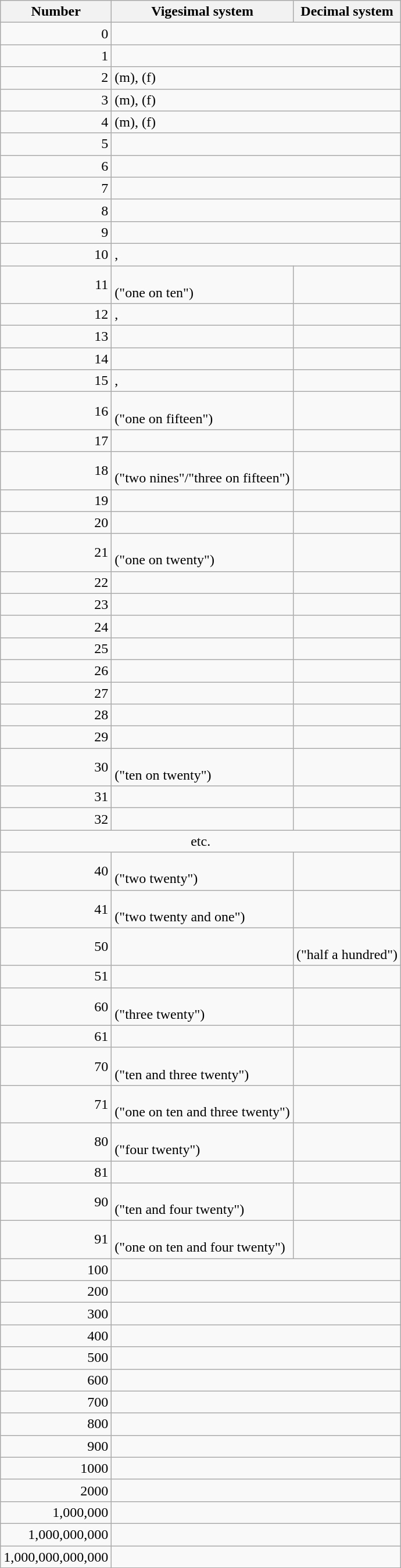<table class="wikitable">
<tr>
<th>Number</th>
<th>Vigesimal system</th>
<th>Decimal system</th>
</tr>
<tr>
<td align=right>0</td>
<td colspan="2" style="text-align: left;"></td>
</tr>
<tr>
<td align=right>1</td>
<td colspan="2" style="text-align: left;"></td>
</tr>
<tr>
<td align=right>2</td>
<td colspan="2" style="text-align: left;"> (m),  (f)</td>
</tr>
<tr>
<td align=right>3</td>
<td colspan="2" style="text-align: left;"> (m),  (f)</td>
</tr>
<tr>
<td align=right>4</td>
<td colspan="2" style="text-align: left;"> (m),  (f)</td>
</tr>
<tr>
<td align=right>5</td>
<td colspan="2" style="text-align: left;"></td>
</tr>
<tr>
<td align=right>6</td>
<td colspan="2" style="text-align: left;"></td>
</tr>
<tr>
<td align=right>7</td>
<td colspan="2" style="text-align: left;"></td>
</tr>
<tr>
<td align=right>8</td>
<td colspan="2" style="text-align: left;"></td>
</tr>
<tr>
<td align=right>9</td>
<td colspan="2" style="text-align: left;"></td>
</tr>
<tr>
<td align=right>10</td>
<td colspan="2" style="text-align: left;">, </td>
</tr>
<tr>
<td align=right>11</td>
<td><br>("one on ten")</td>
<td></td>
</tr>
<tr>
<td align=right>12</td>
<td>, </td>
<td></td>
</tr>
<tr>
<td align=right>13</td>
<td></td>
<td></td>
</tr>
<tr>
<td align=right>14</td>
<td></td>
<td></td>
</tr>
<tr>
<td align=right>15</td>
<td>, </td>
<td></td>
</tr>
<tr>
<td align=right>16</td>
<td><br>("one on fifteen")</td>
<td></td>
</tr>
<tr>
<td align=right>17</td>
<td></td>
<td></td>
</tr>
<tr>
<td align=right>18</td>
<td><br>("two nines"/"three on fifteen")</td>
<td></td>
</tr>
<tr>
<td align=right>19</td>
<td></td>
<td></td>
</tr>
<tr>
<td align=right>20</td>
<td></td>
<td></td>
</tr>
<tr>
<td align=right>21</td>
<td><br>("one on twenty")</td>
<td></td>
</tr>
<tr>
<td align=right>22</td>
<td></td>
<td></td>
</tr>
<tr>
<td align=right>23</td>
<td></td>
<td></td>
</tr>
<tr>
<td align=right>24</td>
<td></td>
<td></td>
</tr>
<tr>
<td align=right>25</td>
<td></td>
<td></td>
</tr>
<tr>
<td align=right>26</td>
<td></td>
<td></td>
</tr>
<tr>
<td align=right>27</td>
<td></td>
<td></td>
</tr>
<tr>
<td align=right>28</td>
<td></td>
<td></td>
</tr>
<tr>
<td align=right>29</td>
<td></td>
<td></td>
</tr>
<tr>
<td align=right>30</td>
<td><br>("ten on twenty")</td>
<td></td>
</tr>
<tr>
<td align=right>31</td>
<td></td>
<td></td>
</tr>
<tr>
<td align=right>32</td>
<td></td>
<td></td>
</tr>
<tr>
<td colspan="3" align=center>etc.</td>
</tr>
<tr>
<td align=right>40</td>
<td><br>("two twenty")</td>
<td></td>
</tr>
<tr>
<td align=right>41</td>
<td><br>("two twenty and one")</td>
<td></td>
</tr>
<tr>
<td align=right>50</td>
<td></td>
<td><br> ("half a hundred")</td>
</tr>
<tr>
<td align=right>51</td>
<td></td>
<td><br></td>
</tr>
<tr>
<td align=right>60</td>
<td><br>("three twenty")</td>
<td></td>
</tr>
<tr>
<td align=right>61</td>
<td></td>
<td></td>
</tr>
<tr>
<td align=right>70</td>
<td><br>("ten and three twenty")</td>
<td></td>
</tr>
<tr>
<td align=right>71</td>
<td><br>("one on ten and three twenty")</td>
<td></td>
</tr>
<tr>
<td align=right>80</td>
<td><br>("four twenty")</td>
<td></td>
</tr>
<tr>
<td align=right>81</td>
<td></td>
<td></td>
</tr>
<tr>
<td align=right>90</td>
<td><br>("ten and four twenty")</td>
<td></td>
</tr>
<tr>
<td align=right>91</td>
<td><br>("one on ten and four twenty")</td>
<td></td>
</tr>
<tr>
<td align=right>100</td>
<td colspan="2" style="text-align: left;"></td>
</tr>
<tr>
<td align=right>200</td>
<td colspan="2" style="text-align: left;"></td>
</tr>
<tr>
<td align=right>300</td>
<td colspan="2" style="text-align: left;"></td>
</tr>
<tr>
<td align=right>400</td>
<td colspan="2" style="text-align: left;"></td>
</tr>
<tr>
<td align=right>500</td>
<td colspan="2" style="text-align: left;"></td>
</tr>
<tr>
<td align=right>600</td>
<td colspan="2" style="text-align: left;"></td>
</tr>
<tr>
<td align=right>700</td>
<td colspan="2" style="text-align: left;"></td>
</tr>
<tr>
<td align=right>800</td>
<td colspan="2" style="text-align: left;"></td>
</tr>
<tr>
<td align=right>900</td>
<td colspan="2" style="text-align: left;"></td>
</tr>
<tr>
<td align=right>1000</td>
<td colspan="2" style="text-align: left;"></td>
</tr>
<tr>
<td align=right>2000</td>
<td colspan="2" style="text-align: left;"></td>
</tr>
<tr>
<td align=right>1,000,000</td>
<td colspan="2" style="text-align: left;"></td>
</tr>
<tr>
<td align=right>1,000,000,000</td>
<td colspan="2" style="text-align: left"></td>
</tr>
<tr>
<td align=right>1,000,000,000,000</td>
<td colspan="2" style="text-align: left"></td>
</tr>
</table>
